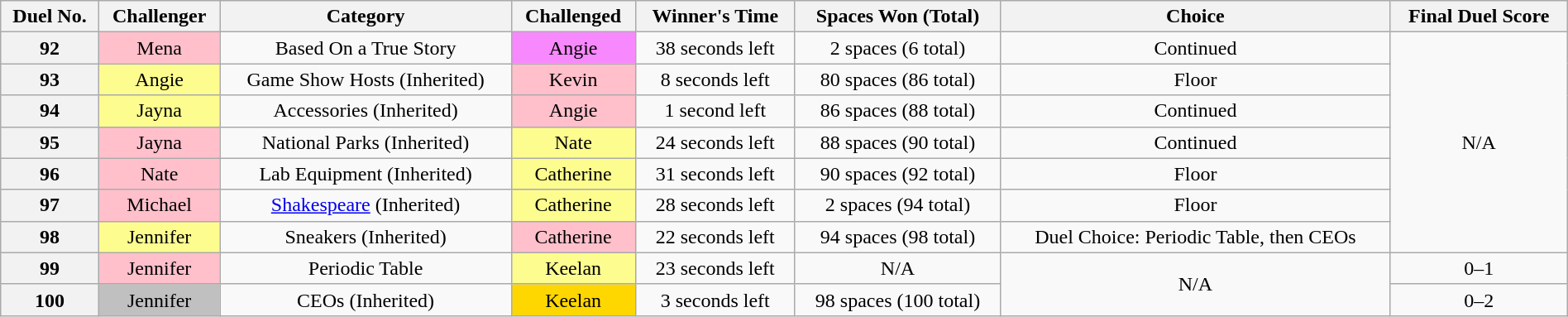<table class="wikitable sortable mw-collapsible mw-collapsed" style="text-align:center; width:100%">
<tr>
<th scope="col">Duel No.</th>
<th scope="col">Challenger</th>
<th scope="col">Category</th>
<th scope="col">Challenged</th>
<th scope="col">Winner's Time</th>
<th scope="col">Spaces Won (Total)</th>
<th scope="col">Choice</th>
<th scope="col">Final Duel Score</th>
</tr>
<tr>
<th>92</th>
<td style="background:pink;">Mena</td>
<td>Based On a True Story</td>
<td style="background:#F888FD;">Angie</td>
<td>38 seconds left</td>
<td>2 spaces (6 total)</td>
<td>Continued</td>
<td rowspan="7">N/A</td>
</tr>
<tr>
<th>93</th>
<td style="background:#fdfc8f;">Angie</td>
<td>Game Show Hosts (Inherited)</td>
<td style="background:pink;">Kevin</td>
<td>8 seconds left</td>
<td>80 spaces (86 total)</td>
<td>Floor</td>
</tr>
<tr>
<th>94</th>
<td style="background:#fdfc8f;">Jayna</td>
<td>Accessories (Inherited)</td>
<td style="background:pink;">Angie</td>
<td>1 second left</td>
<td>86 spaces (88 total)</td>
<td>Continued</td>
</tr>
<tr>
<th>95</th>
<td style="background:pink;">Jayna</td>
<td>National Parks (Inherited)</td>
<td style="background:#fdfc8f;">Nate</td>
<td>24 seconds left</td>
<td>88 spaces (90 total)</td>
<td>Continued</td>
</tr>
<tr>
<th>96</th>
<td style="background:pink;">Nate</td>
<td>Lab Equipment (Inherited)</td>
<td style="background:#fdfc8f;">Catherine</td>
<td>31 seconds left</td>
<td>90 spaces (92 total)</td>
<td>Floor</td>
</tr>
<tr>
<th>97</th>
<td style="background:pink;">Michael</td>
<td><a href='#'>Shakespeare</a> (Inherited)</td>
<td style="background:#fdfc8f;">Catherine</td>
<td>28 seconds left</td>
<td>2 spaces (94 total)</td>
<td>Floor</td>
</tr>
<tr>
<th>98</th>
<td style="background:#fdfc8f;">Jennifer</td>
<td>Sneakers (Inherited)</td>
<td style="background:pink;">Catherine</td>
<td>22 seconds left</td>
<td>94 spaces (98 total)</td>
<td>Duel Choice: Periodic Table, then CEOs</td>
</tr>
<tr>
<th>99</th>
<td style="background:pink;">Jennifer</td>
<td>Periodic Table</td>
<td style="background:#fdfc8f;">Keelan</td>
<td>23 seconds left</td>
<td>N/A</td>
<td rowspan="2">N/A</td>
<td>0–1</td>
</tr>
<tr>
<th>100</th>
<td style="background:silver;">Jennifer</td>
<td>CEOs (Inherited)</td>
<td style="background:gold;">Keelan</td>
<td>3 seconds left</td>
<td>98 spaces (100 total)</td>
<td>0–2</td>
</tr>
</table>
